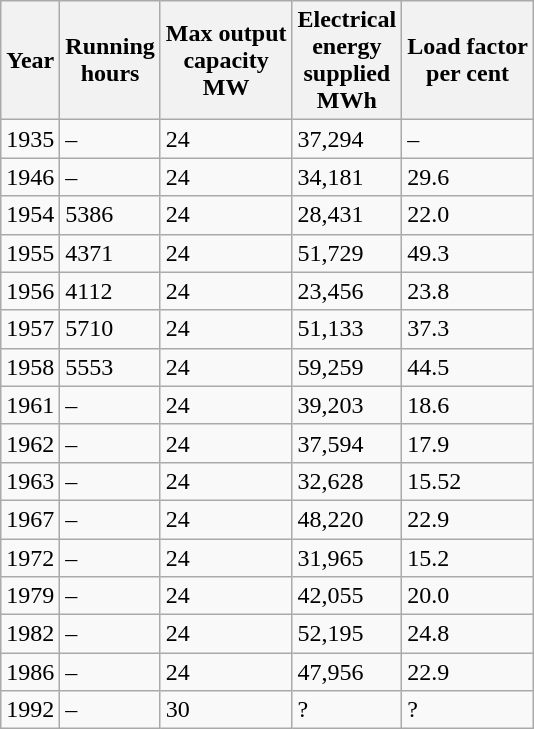<table class="wikitable">
<tr>
<th>Year</th>
<th>Running<br>hours</th>
<th>Max output<br>capacity<br>MW</th>
<th>Electrical<br>energy<br>supplied<br>MWh</th>
<th>Load factor<br>per cent</th>
</tr>
<tr>
<td>1935</td>
<td>–</td>
<td>24</td>
<td>37,294</td>
<td>–</td>
</tr>
<tr>
<td>1946</td>
<td>–</td>
<td>24</td>
<td>34,181</td>
<td>29.6</td>
</tr>
<tr>
<td>1954</td>
<td>5386</td>
<td>24</td>
<td>28,431</td>
<td>22.0</td>
</tr>
<tr>
<td>1955</td>
<td>4371</td>
<td>24</td>
<td>51,729</td>
<td>49.3</td>
</tr>
<tr>
<td>1956</td>
<td>4112</td>
<td>24</td>
<td>23,456</td>
<td>23.8</td>
</tr>
<tr>
<td>1957</td>
<td>5710</td>
<td>24</td>
<td>51,133</td>
<td>37.3</td>
</tr>
<tr>
<td>1958</td>
<td>5553</td>
<td>24</td>
<td>59,259</td>
<td>44.5</td>
</tr>
<tr>
<td>1961</td>
<td>–</td>
<td>24</td>
<td>39,203</td>
<td>18.6</td>
</tr>
<tr>
<td>1962</td>
<td>–</td>
<td>24</td>
<td>37,594</td>
<td>17.9</td>
</tr>
<tr>
<td>1963</td>
<td>–</td>
<td>24</td>
<td>32,628</td>
<td>15.52</td>
</tr>
<tr>
<td>1967</td>
<td>–</td>
<td>24</td>
<td>48,220</td>
<td>22.9</td>
</tr>
<tr>
<td>1972</td>
<td>–</td>
<td>24</td>
<td>31,965</td>
<td>15.2</td>
</tr>
<tr>
<td>1979</td>
<td>–</td>
<td>24</td>
<td>42,055</td>
<td>20.0</td>
</tr>
<tr>
<td>1982</td>
<td>–</td>
<td>24</td>
<td>52,195</td>
<td>24.8</td>
</tr>
<tr>
<td>1986</td>
<td>–</td>
<td>24</td>
<td>47,956</td>
<td>22.9</td>
</tr>
<tr>
<td>1992</td>
<td>–</td>
<td>30</td>
<td>?</td>
<td>?</td>
</tr>
</table>
